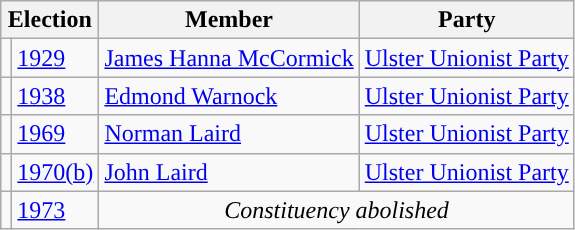<table class="wikitable">
<tr>
<th colspan="2">Election</th>
<th>Member</th>
<th>Party</th>
</tr>
<tr>
<td rowspan="1" style="background-color: "></td>
<td><a href='#'>1929</a></td>
<td rowspan="1"><a href='#'>James Hanna McCormick</a></td>
<td rowspan="1"><a href='#'>Ulster Unionist Party</a></td>
</tr>
<tr>
<td rowspan="1" style="background-color: "></td>
<td><a href='#'>1938</a></td>
<td rowspan="1"><a href='#'>Edmond Warnock</a></td>
<td rowspan="1"><a href='#'>Ulster Unionist Party</a></td>
</tr>
<tr>
<td rowspan="1" style="background-color: "></td>
<td><a href='#'>1969</a></td>
<td rowspan="1"><a href='#'>Norman Laird</a></td>
<td rowspan="1"><a href='#'>Ulster Unionist Party</a></td>
</tr>
<tr>
<td rowspan="1" style="background-color: "></td>
<td><a href='#'>1970(b)</a></td>
<td rowspan="1"><a href='#'>John Laird</a></td>
<td rowspan="1"><a href='#'>Ulster Unionist Party</a></td>
</tr>
<tr>
<td></td>
<td><a href='#'>1973</a></td>
<td colspan="3" align=center><em>Constituency abolished</em></td>
</tr>
</table>
